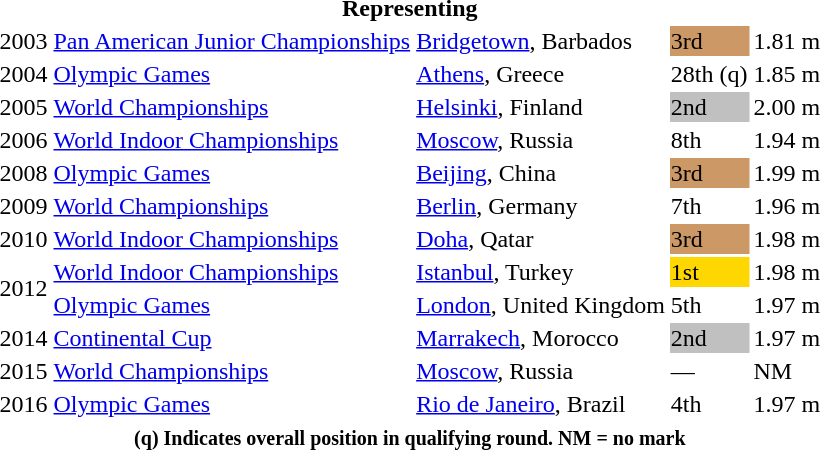<table>
<tr>
<th colspan=6>Representing </th>
</tr>
<tr>
<td>2003</td>
<td><a href='#'>Pan American Junior Championships</a></td>
<td><a href='#'>Bridgetown</a>, Barbados</td>
<td bgcolor=cc9966>3rd</td>
<td>1.81 m</td>
</tr>
<tr>
<td>2004</td>
<td><a href='#'>Olympic Games</a></td>
<td><a href='#'>Athens</a>, Greece</td>
<td>28th (q)</td>
<td>1.85 m</td>
</tr>
<tr>
<td>2005</td>
<td><a href='#'>World Championships</a></td>
<td><a href='#'>Helsinki</a>, Finland</td>
<td bgcolor=silver>2nd</td>
<td>2.00 m</td>
</tr>
<tr>
<td>2006</td>
<td><a href='#'>World Indoor Championships</a></td>
<td><a href='#'>Moscow</a>, Russia</td>
<td>8th</td>
<td>1.94 m</td>
</tr>
<tr>
<td>2008</td>
<td><a href='#'>Olympic Games</a></td>
<td><a href='#'>Beijing</a>, China</td>
<td bgcolor=cc9966>3rd</td>
<td>1.99 m</td>
</tr>
<tr>
<td>2009</td>
<td><a href='#'>World Championships</a></td>
<td><a href='#'>Berlin</a>, Germany</td>
<td>7th</td>
<td>1.96 m</td>
</tr>
<tr>
<td>2010</td>
<td><a href='#'>World Indoor Championships</a></td>
<td><a href='#'>Doha</a>, Qatar</td>
<td bgcolor=cc9966>3rd</td>
<td>1.98 m</td>
</tr>
<tr>
<td rowspan=2>2012</td>
<td><a href='#'>World Indoor Championships</a></td>
<td><a href='#'>Istanbul</a>, Turkey</td>
<td bgcolor=gold>1st</td>
<td>1.98 m</td>
</tr>
<tr>
<td><a href='#'>Olympic Games</a></td>
<td><a href='#'>London</a>, United Kingdom</td>
<td>5th</td>
<td>1.97 m</td>
</tr>
<tr>
<td>2014</td>
<td><a href='#'>Continental Cup</a></td>
<td><a href='#'>Marrakech</a>, Morocco</td>
<td bgcolor=silver>2nd</td>
<td>1.97 m</td>
</tr>
<tr>
<td>2015</td>
<td><a href='#'>World Championships</a></td>
<td><a href='#'>Moscow</a>, Russia</td>
<td>—</td>
<td>NM</td>
</tr>
<tr>
<td>2016</td>
<td><a href='#'>Olympic Games</a></td>
<td><a href='#'>Rio de Janeiro</a>, Brazil</td>
<td>4th</td>
<td>1.97 m</td>
</tr>
<tr>
<th colspan=6><small> <strong>(q) Indicates overall position in qualifying round. NM = no mark</strong></small></th>
</tr>
</table>
